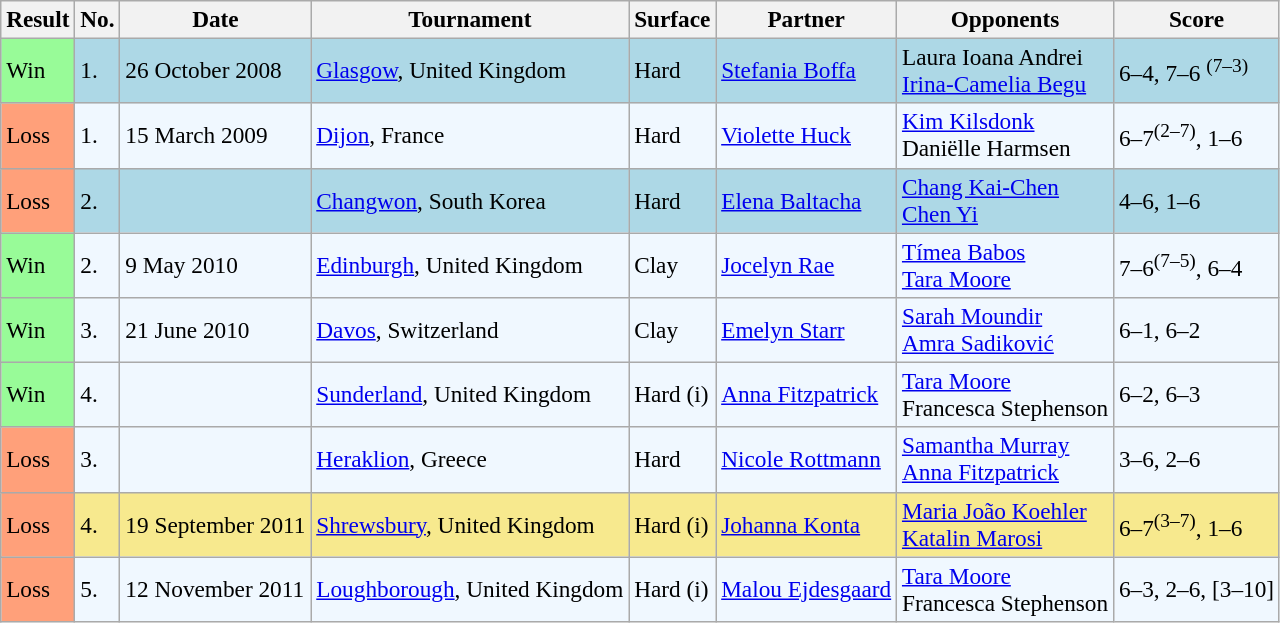<table class="sortable wikitable" style=font-size:97%>
<tr>
<th>Result</th>
<th>No.</th>
<th>Date</th>
<th>Tournament</th>
<th>Surface</th>
<th>Partner</th>
<th>Opponents</th>
<th>Score</th>
</tr>
<tr style="background:lightblue;">
<td style="background:#98fb98;">Win</td>
<td>1.</td>
<td>26 October 2008</td>
<td><a href='#'>Glasgow</a>, United Kingdom</td>
<td>Hard</td>
<td> <a href='#'>Stefania Boffa</a></td>
<td> Laura Ioana Andrei <br>  <a href='#'>Irina-Camelia Begu</a></td>
<td>6–4, 7–6 <sup> (7–3) </sup></td>
</tr>
<tr bgcolor=#f0f8ff>
<td style="background:#ffa07a;">Loss</td>
<td>1.</td>
<td>15 March 2009</td>
<td><a href='#'>Dijon</a>, France</td>
<td>Hard</td>
<td> <a href='#'>Violette Huck</a></td>
<td> <a href='#'>Kim Kilsdonk</a> <br>  Daniëlle Harmsen</td>
<td>6–7<sup>(2–7)</sup>, 1–6</td>
</tr>
<tr bgcolor=lightblue>
<td style="background:#ffa07a;">Loss</td>
<td>2.</td>
<td></td>
<td><a href='#'>Changwon</a>, South Korea</td>
<td>Hard</td>
<td> <a href='#'>Elena Baltacha</a></td>
<td> <a href='#'>Chang Kai-Chen</a> <br>  <a href='#'>Chen Yi</a></td>
<td>4–6, 1–6</td>
</tr>
<tr bgcolor="#f0f8ff">
<td style="background:#98fb98;">Win</td>
<td>2.</td>
<td>9 May 2010</td>
<td><a href='#'>Edinburgh</a>, United Kingdom</td>
<td>Clay</td>
<td> <a href='#'>Jocelyn Rae</a></td>
<td> <a href='#'>Tímea Babos</a> <br>  <a href='#'>Tara Moore</a></td>
<td>7–6<sup>(7–5)</sup>, 6–4</td>
</tr>
<tr bgcolor=#f0f8ff>
<td style="background:#98fb98;">Win</td>
<td>3.</td>
<td>21 June 2010</td>
<td><a href='#'>Davos</a>, Switzerland</td>
<td>Clay</td>
<td> <a href='#'>Emelyn Starr</a></td>
<td> <a href='#'>Sarah Moundir</a> <br>  <a href='#'>Amra Sadiković</a></td>
<td>6–1, 6–2</td>
</tr>
<tr bgcolor=#f0f8ff>
<td style="background:#98fb98;">Win</td>
<td>4.</td>
<td></td>
<td><a href='#'>Sunderland</a>, United Kingdom</td>
<td>Hard (i)</td>
<td> <a href='#'>Anna Fitzpatrick</a></td>
<td> <a href='#'>Tara Moore</a> <br>  Francesca Stephenson</td>
<td>6–2, 6–3</td>
</tr>
<tr bgcolor=#f0f8ff>
<td style="background:#ffa07a;">Loss</td>
<td>3.</td>
<td></td>
<td><a href='#'>Heraklion</a>, Greece</td>
<td>Hard</td>
<td> <a href='#'>Nicole Rottmann</a></td>
<td> <a href='#'>Samantha Murray</a><br>  <a href='#'>Anna Fitzpatrick</a></td>
<td>3–6, 2–6</td>
</tr>
<tr style="background:#f7e98e;">
<td style="background:#ffa07a;">Loss</td>
<td>4.</td>
<td>19 September 2011</td>
<td><a href='#'>Shrewsbury</a>, United Kingdom</td>
<td>Hard (i)</td>
<td> <a href='#'>Johanna Konta</a></td>
<td> <a href='#'>Maria João Koehler</a> <br>  <a href='#'>Katalin Marosi</a></td>
<td>6–7<sup>(3–7)</sup>, 1–6</td>
</tr>
<tr bgcolor="#f0f8ff">
<td style="background:#ffa07a;">Loss</td>
<td>5.</td>
<td>12 November 2011</td>
<td><a href='#'>Loughborough</a>, United Kingdom</td>
<td>Hard (i)</td>
<td> <a href='#'>Malou Ejdesgaard</a></td>
<td> <a href='#'>Tara Moore</a> <br>  Francesca Stephenson</td>
<td>6–3, 2–6, [3–10]</td>
</tr>
</table>
